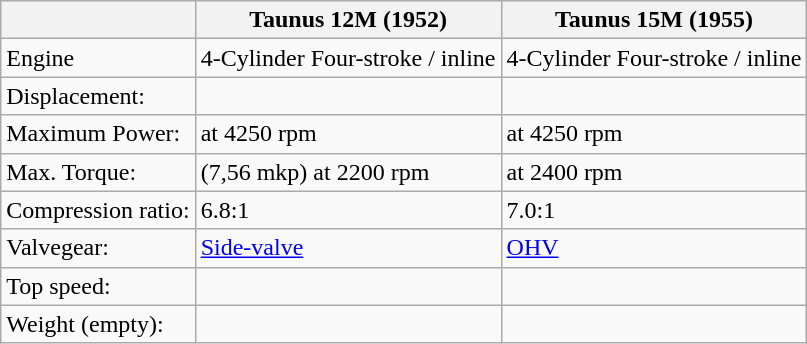<table class="wikitable defaultcenter col1left">
<tr>
<th></th>
<th>Taunus 12M (1952)</th>
<th>Taunus 15M (1955)</th>
</tr>
<tr>
<td>Engine</td>
<td>4-Cylinder Four-stroke / inline</td>
<td>4-Cylinder Four-stroke / inline</td>
</tr>
<tr>
<td>Displacement:</td>
<td></td>
<td></td>
</tr>
<tr>
<td>Maximum Power:</td>
<td> at 4250 rpm</td>
<td> at 4250 rpm</td>
</tr>
<tr>
<td>Max. Torque:</td>
<td> (7,56 mkp) at 2200 rpm</td>
<td> at 2400 rpm</td>
</tr>
<tr>
<td>Compression ratio:</td>
<td>6.8:1</td>
<td>7.0:1</td>
</tr>
<tr>
<td>Valvegear:</td>
<td><a href='#'>Side-valve</a></td>
<td><a href='#'>OHV</a></td>
</tr>
<tr>
<td>Top speed:</td>
<td></td>
<td></td>
</tr>
<tr>
<td>Weight (empty):</td>
<td></td>
<td></td>
</tr>
</table>
